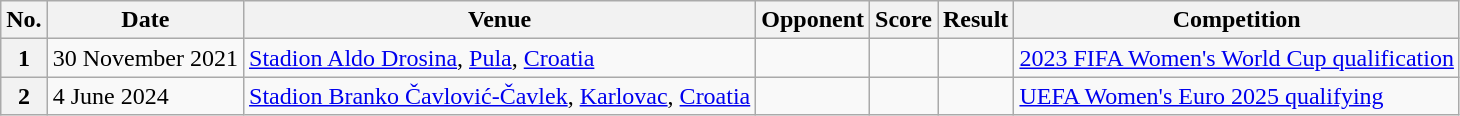<table class="wikitable">
<tr>
<th scope="col">No.</th>
<th scope="col">Date</th>
<th scope="col">Venue</th>
<th scope="col">Opponent</th>
<th scope="col">Score</th>
<th scope="col">Result</th>
<th scope="col">Competition</th>
</tr>
<tr>
<th scope="row">1</th>
<td>30 November 2021</td>
<td><a href='#'>Stadion Aldo Drosina</a>, <a href='#'>Pula</a>, <a href='#'>Croatia</a></td>
<td></td>
<td></td>
<td></td>
<td><a href='#'>2023 FIFA Women's World Cup qualification</a></td>
</tr>
<tr>
<th scope="row">2</th>
<td>4 June 2024</td>
<td><a href='#'>Stadion Branko Čavlović-Čavlek</a>, <a href='#'>Karlovac</a>, <a href='#'>Croatia</a></td>
<td></td>
<td></td>
<td></td>
<td><a href='#'>UEFA Women's Euro 2025 qualifying</a></td>
</tr>
</table>
